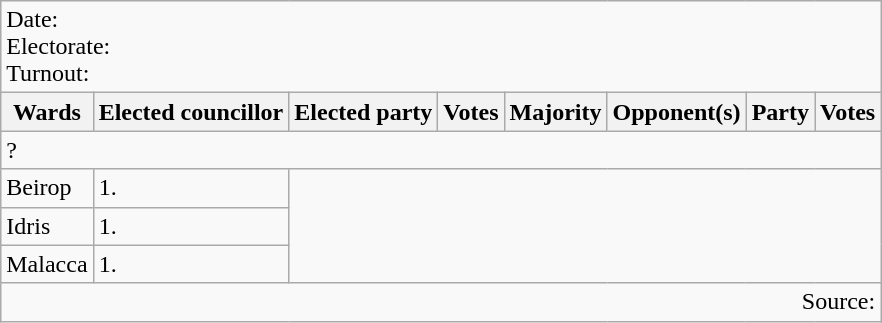<table class=wikitable>
<tr>
<td colspan=8>Date: <br>Electorate: <br>Turnout:</td>
</tr>
<tr>
<th>Wards</th>
<th>Elected councillor</th>
<th>Elected party</th>
<th>Votes</th>
<th>Majority</th>
<th>Opponent(s)</th>
<th>Party</th>
<th>Votes</th>
</tr>
<tr>
<td colspan=8>? </td>
</tr>
<tr>
<td>Beirop</td>
<td>1.</td>
</tr>
<tr>
<td>Idris</td>
<td>1.</td>
</tr>
<tr>
<td>Malacca</td>
<td>1.</td>
</tr>
<tr>
<td colspan=8 align=right>Source:</td>
</tr>
</table>
